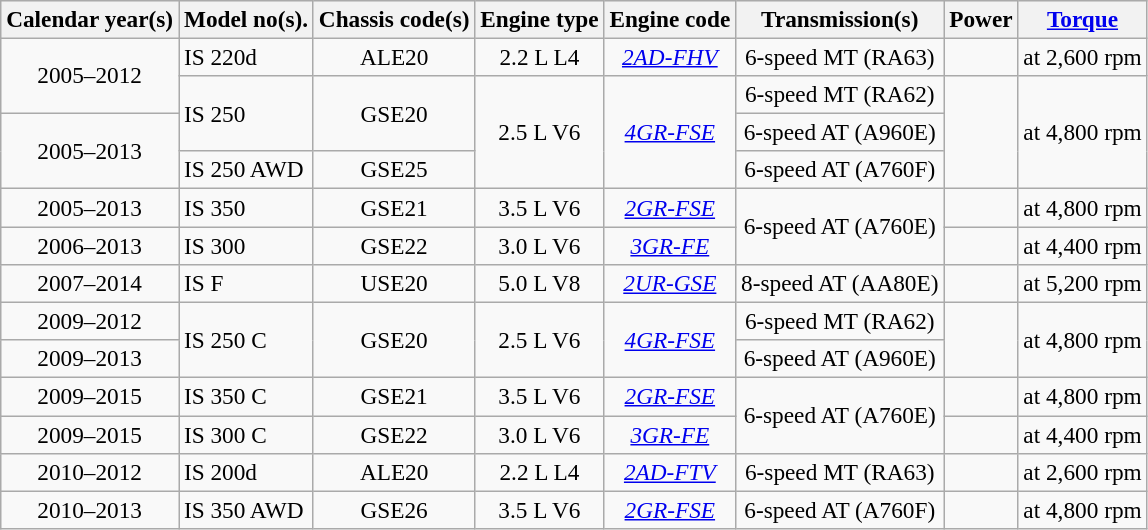<table class="wikitable sortable collapsible"  style="font-size:97%; text-align:center; float:left;">
<tr>
<th>Calendar year(s)</th>
<th>Model no(s).</th>
<th>Chassis code(s)</th>
<th>Engine type</th>
<th>Engine code</th>
<th>Transmission(s)</th>
<th>Power</th>
<th><a href='#'>Torque</a></th>
</tr>
<tr>
<td rowspan="2">2005–2012</td>
<td align="left">IS 220d</td>
<td>ALE20</td>
<td>2.2 L L4</td>
<td><em><a href='#'>2AD-FHV</a></em></td>
<td>6-speed MT (RA63)</td>
<td></td>
<td> at 2,600 rpm</td>
</tr>
<tr>
<td rowspan="2" align="left">IS 250</td>
<td rowspan="2">GSE20</td>
<td rowspan="3">2.5 L V6</td>
<td rowspan="3"><em><a href='#'>4GR-FSE</a></em></td>
<td>6-speed MT (RA62)</td>
<td rowspan="3"></td>
<td rowspan="3"> at 4,800 rpm</td>
</tr>
<tr>
<td rowspan="2">2005–2013</td>
<td>6-speed AT (A960E)</td>
</tr>
<tr>
<td align="left">IS 250 AWD</td>
<td>GSE25</td>
<td>6-speed AT (A760F)</td>
</tr>
<tr>
<td>2005–2013</td>
<td align="left">IS 350</td>
<td>GSE21</td>
<td>3.5 L V6</td>
<td><em><a href='#'>2GR-FSE</a></em></td>
<td rowspan="2">6-speed AT (A760E)</td>
<td></td>
<td> at 4,800 rpm</td>
</tr>
<tr>
<td>2006–2013</td>
<td align="left">IS 300</td>
<td>GSE22</td>
<td>3.0 L V6</td>
<td><em><a href='#'>3GR-FE</a></em></td>
<td></td>
<td> at 4,400 rpm</td>
</tr>
<tr>
<td>2007–2014</td>
<td align="left">IS F</td>
<td>USE20</td>
<td>5.0 L V8</td>
<td><em><a href='#'>2UR-GSE</a></em></td>
<td>8-speed AT (AA80E)</td>
<td></td>
<td> at 5,200 rpm</td>
</tr>
<tr>
<td>2009–2012</td>
<td rowspan="2" align="left">IS 250 C</td>
<td rowspan="2">GSE20</td>
<td rowspan="2">2.5 L V6</td>
<td rowspan="2"><em><a href='#'>4GR-FSE</a></em></td>
<td>6-speed MT (RA62)</td>
<td rowspan="2"></td>
<td rowspan="2"> at 4,800 rpm</td>
</tr>
<tr>
<td>2009–2013</td>
<td>6-speed AT (A960E)</td>
</tr>
<tr>
<td>2009–2015</td>
<td align="left">IS 350 C</td>
<td>GSE21</td>
<td>3.5 L V6</td>
<td><em><a href='#'>2GR-FSE</a></em></td>
<td rowspan="2">6-speed AT (A760E)</td>
<td></td>
<td> at 4,800 rpm</td>
</tr>
<tr>
<td>2009–2015</td>
<td align="left">IS 300 C</td>
<td>GSE22</td>
<td>3.0 L V6</td>
<td><em><a href='#'>3GR-FE</a></em></td>
<td></td>
<td> at 4,400 rpm</td>
</tr>
<tr>
<td>2010–2012</td>
<td align="left">IS 200d</td>
<td>ALE20</td>
<td>2.2 L L4</td>
<td><em><a href='#'>2AD-FTV</a></em></td>
<td>6-speed MT (RA63)</td>
<td></td>
<td> at 2,600 rpm</td>
</tr>
<tr>
<td>2010–2013</td>
<td align="left">IS 350 AWD</td>
<td>GSE26</td>
<td>3.5 L V6</td>
<td><em><a href='#'>2GR-FSE</a></em></td>
<td>6-speed AT (A760F)</td>
<td></td>
<td> at 4,800 rpm</td>
</tr>
</table>
